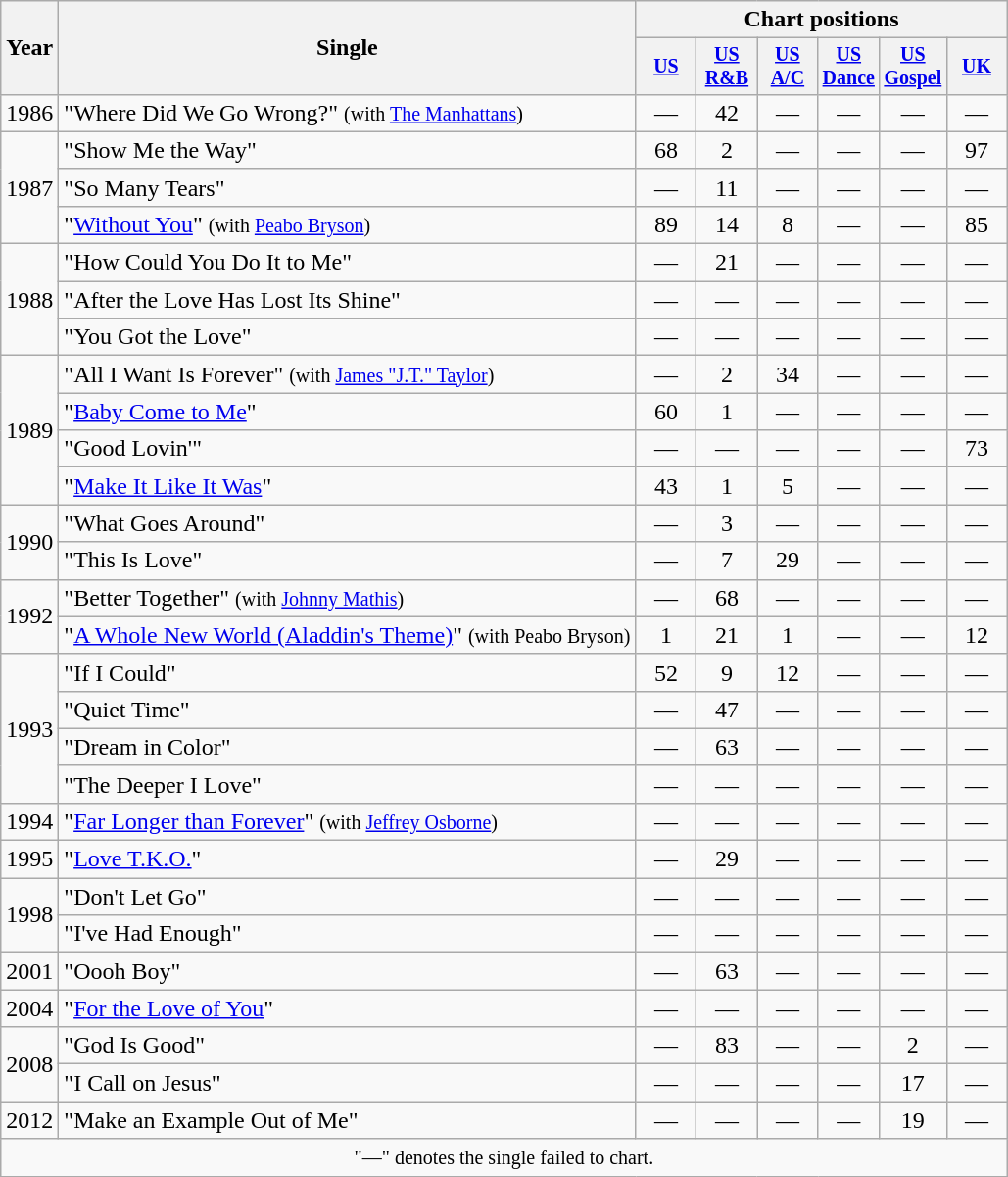<table class="wikitable" style="text-align:center;">
<tr>
<th rowspan="2">Year</th>
<th rowspan="2">Single</th>
<th colspan="6">Chart positions</th>
</tr>
<tr style="font-size:smaller;">
<th style="width:35px;"><a href='#'>US</a><br></th>
<th style="width:35px;"><a href='#'>US R&B</a><br></th>
<th style="width:35px;"><a href='#'>US A/C</a><br></th>
<th style="width:35px;"><a href='#'>US Dance</a><br></th>
<th style="width:35px;"><a href='#'>US Gospel</a><br></th>
<th style="width:35px;"><a href='#'>UK</a><br></th>
</tr>
<tr>
<td>1986</td>
<td style="text-align:left;">"Where Did We Go Wrong?" <small>(with <a href='#'>The Manhattans</a>)</small></td>
<td>—</td>
<td>42</td>
<td>—</td>
<td>—</td>
<td>—</td>
<td>—</td>
</tr>
<tr>
<td rowspan="3">1987</td>
<td style="text-align:left;">"Show Me the Way"</td>
<td>68</td>
<td>2</td>
<td>—</td>
<td>—</td>
<td>—</td>
<td>97</td>
</tr>
<tr>
<td style="text-align:left;">"So Many Tears"</td>
<td>—</td>
<td>11</td>
<td>—</td>
<td>—</td>
<td>—</td>
<td>—</td>
</tr>
<tr>
<td style="text-align:left;">"<a href='#'>Without You</a>" <small>(with <a href='#'>Peabo Bryson</a>)</small></td>
<td>89</td>
<td>14</td>
<td>8</td>
<td>—</td>
<td>—</td>
<td>85</td>
</tr>
<tr>
<td rowspan="3">1988</td>
<td style="text-align:left;">"How Could You Do It to Me"</td>
<td>—</td>
<td>21</td>
<td>—</td>
<td>—</td>
<td>—</td>
<td>—</td>
</tr>
<tr>
<td style="text-align:left;">"After the Love Has Lost Its Shine"</td>
<td>—</td>
<td>—</td>
<td>—</td>
<td>—</td>
<td>—</td>
<td>—</td>
</tr>
<tr>
<td style="text-align:left;">"You Got the Love"</td>
<td>—</td>
<td>—</td>
<td>—</td>
<td>—</td>
<td>—</td>
<td>—</td>
</tr>
<tr>
<td rowspan="4">1989</td>
<td style="text-align:left;">"All I Want Is Forever" <small>(with <a href='#'>James "J.T." Taylor</a>)</small></td>
<td>—</td>
<td>2</td>
<td>34</td>
<td>—</td>
<td>—</td>
<td>—</td>
</tr>
<tr>
<td style="text-align:left;">"<a href='#'>Baby Come to Me</a>"</td>
<td>60</td>
<td>1</td>
<td>—</td>
<td>—</td>
<td>—</td>
<td>—</td>
</tr>
<tr>
<td style="text-align:left;">"Good Lovin'"</td>
<td>—</td>
<td>—</td>
<td>—</td>
<td>—</td>
<td>—</td>
<td>73</td>
</tr>
<tr>
<td style="text-align:left;">"<a href='#'>Make It Like It Was</a>"</td>
<td>43</td>
<td>1</td>
<td>5</td>
<td>—</td>
<td>—</td>
<td>—</td>
</tr>
<tr>
<td rowspan="2">1990</td>
<td style="text-align:left;">"What Goes Around"</td>
<td>—</td>
<td>3</td>
<td>—</td>
<td>—</td>
<td>—</td>
<td>—</td>
</tr>
<tr>
<td style="text-align:left;">"This Is Love"</td>
<td>—</td>
<td>7</td>
<td>29</td>
<td>—</td>
<td>—</td>
<td>—</td>
</tr>
<tr>
<td rowspan="2">1992</td>
<td style="text-align:left;">"Better Together" <small>(with <a href='#'>Johnny Mathis</a>)</small></td>
<td>—</td>
<td>68</td>
<td>—</td>
<td>—</td>
<td>—</td>
<td>—</td>
</tr>
<tr>
<td style="text-align:left;">"<a href='#'>A Whole New World (Aladdin's Theme)</a>" <small>(with Peabo Bryson)</small></td>
<td>1</td>
<td>21</td>
<td>1</td>
<td>—</td>
<td>—</td>
<td>12</td>
</tr>
<tr>
<td rowspan="4">1993</td>
<td style="text-align:left;">"If I Could"</td>
<td>52</td>
<td>9</td>
<td>12</td>
<td>—</td>
<td>—</td>
<td>—</td>
</tr>
<tr>
<td style="text-align:left;">"Quiet Time"</td>
<td>—</td>
<td>47</td>
<td>—</td>
<td>—</td>
<td>—</td>
<td>—</td>
</tr>
<tr>
<td style="text-align:left;">"Dream in Color"</td>
<td>—</td>
<td>63</td>
<td>—</td>
<td>—</td>
<td>—</td>
<td>—</td>
</tr>
<tr>
<td style="text-align:left;">"The Deeper I Love"</td>
<td>—</td>
<td>—</td>
<td>—</td>
<td>—</td>
<td>—</td>
<td>—</td>
</tr>
<tr>
<td>1994</td>
<td style="text-align:left;">"<a href='#'>Far Longer than Forever</a>" <small>(with <a href='#'>Jeffrey Osborne</a>)</small></td>
<td>—</td>
<td>—</td>
<td>—</td>
<td>—</td>
<td>—</td>
<td>—</td>
</tr>
<tr>
<td>1995</td>
<td style="text-align:left;">"<a href='#'>Love T.K.O.</a>"</td>
<td>—</td>
<td>29</td>
<td>—</td>
<td>—</td>
<td>—</td>
<td>—</td>
</tr>
<tr>
<td rowspan="2">1998</td>
<td style="text-align:left;">"Don't Let Go"</td>
<td>—</td>
<td>—</td>
<td>—</td>
<td>—</td>
<td>—</td>
<td>—</td>
</tr>
<tr>
<td style="text-align:left;">"I've Had Enough"</td>
<td>—</td>
<td>—</td>
<td>—</td>
<td>—</td>
<td>—</td>
<td>—</td>
</tr>
<tr>
<td>2001</td>
<td style="text-align:left;">"Oooh Boy"</td>
<td>—</td>
<td>63</td>
<td>—</td>
<td>—</td>
<td>—</td>
<td>—</td>
</tr>
<tr>
<td>2004</td>
<td style="text-align:left;">"<a href='#'>For the Love of You</a>"</td>
<td>—</td>
<td>—</td>
<td>—</td>
<td>—</td>
<td>—</td>
<td>—</td>
</tr>
<tr>
<td rowspan="2">2008</td>
<td style="text-align:left;">"God Is Good"</td>
<td>—</td>
<td>83</td>
<td>—</td>
<td>—</td>
<td>2</td>
<td>—</td>
</tr>
<tr>
<td style="text-align:left;">"I Call on Jesus"</td>
<td>—</td>
<td>—</td>
<td>—</td>
<td>—</td>
<td>17</td>
<td>—</td>
</tr>
<tr>
<td>2012</td>
<td style="text-align:left;">"Make an Example Out of Me"</td>
<td>—</td>
<td>—</td>
<td>—</td>
<td>—</td>
<td>19</td>
<td>—</td>
</tr>
<tr>
<td style="text-align:center;" colspan="8"><small>"—" denotes the single failed to chart.</small></td>
</tr>
</table>
